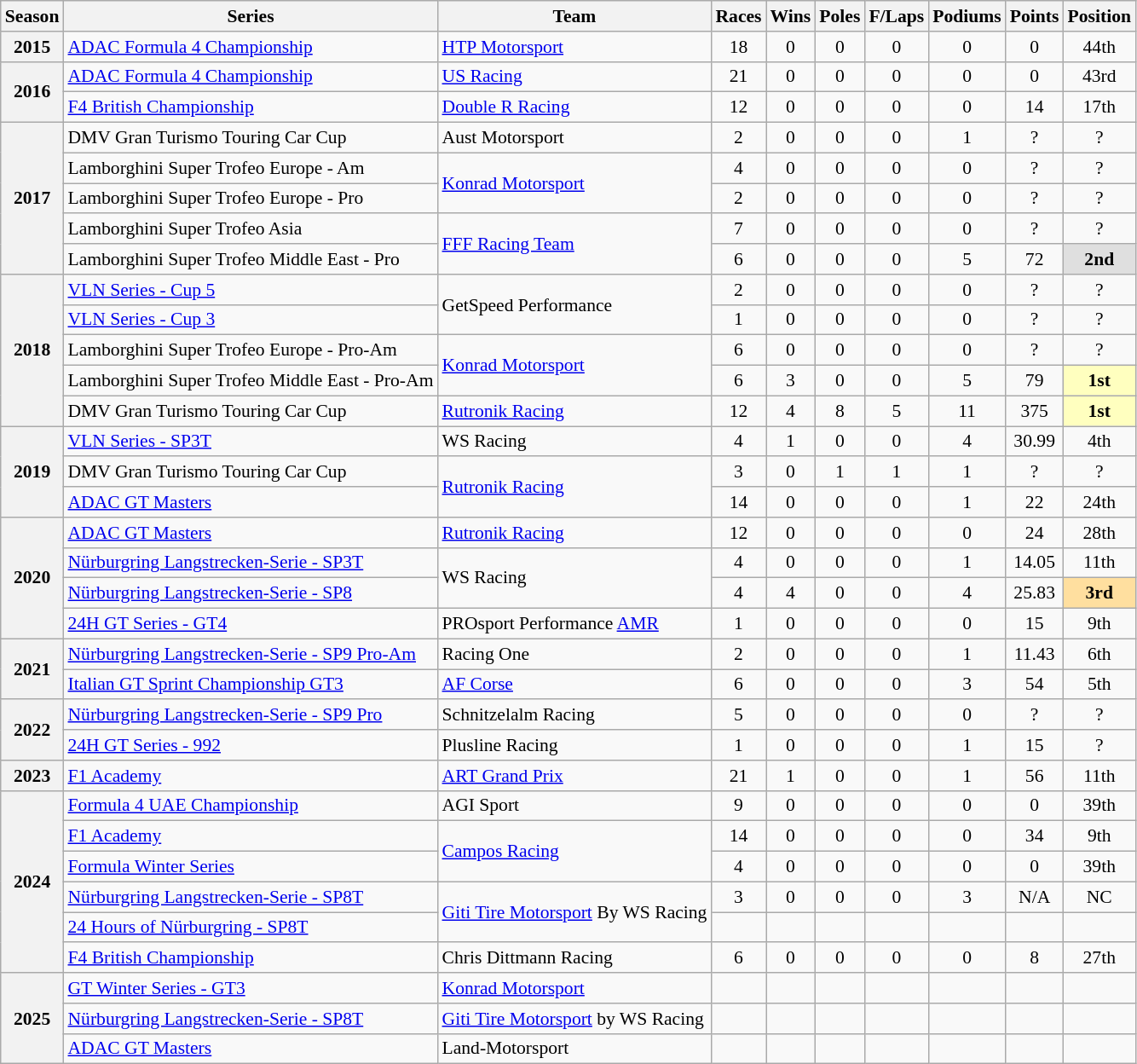<table class="wikitable" style="font-size: 90%; text-align:center">
<tr>
<th scope="col">Season</th>
<th scope="col">Series</th>
<th scope="col">Team</th>
<th scope="col">Races</th>
<th scope="col">Wins</th>
<th scope="col">Poles</th>
<th scope="col">F/Laps</th>
<th scope="col">Podiums</th>
<th scope="col">Points</th>
<th scope="col">Position</th>
</tr>
<tr>
<th scope="row">2015</th>
<td style="text-align:left;"><a href='#'>ADAC Formula 4 Championship</a></td>
<td style="text-align:left;"><a href='#'>HTP Motorsport</a></td>
<td>18</td>
<td>0</td>
<td>0</td>
<td>0</td>
<td>0</td>
<td>0</td>
<td>44th</td>
</tr>
<tr>
<th scope="row" rowspan="2">2016</th>
<td style="text-align:left;"><a href='#'>ADAC Formula 4 Championship</a></td>
<td style="text-align:left;"><a href='#'>US Racing</a></td>
<td>21</td>
<td>0</td>
<td>0</td>
<td>0</td>
<td>0</td>
<td>0</td>
<td>43rd</td>
</tr>
<tr>
<td style="text-align:left;"><a href='#'>F4 British Championship</a></td>
<td style="text-align:left;"><a href='#'>Double R Racing</a></td>
<td>12</td>
<td>0</td>
<td>0</td>
<td>0</td>
<td>0</td>
<td>14</td>
<td>17th</td>
</tr>
<tr>
<th scope="row" rowspan="5">2017</th>
<td style="text-align:left;">DMV Gran Turismo Touring Car Cup</td>
<td style="text-align:left;">Aust Motorsport</td>
<td>2</td>
<td>0</td>
<td>0</td>
<td>0</td>
<td>1</td>
<td>?</td>
<td>?</td>
</tr>
<tr>
<td style="text-align:left;">Lamborghini Super Trofeo Europe - Am</td>
<td style="text-align:left;" rowspan="2"><a href='#'>Konrad Motorsport</a></td>
<td>4</td>
<td>0</td>
<td>0</td>
<td>0</td>
<td>0</td>
<td>?</td>
<td>?</td>
</tr>
<tr>
<td style="text-align:left;">Lamborghini Super Trofeo Europe - Pro</td>
<td>2</td>
<td>0</td>
<td>0</td>
<td>0</td>
<td>0</td>
<td>?</td>
<td>?</td>
</tr>
<tr>
<td style="text-align:left;">Lamborghini Super Trofeo Asia</td>
<td style="text-align:left;" rowspan="2"><a href='#'>FFF Racing Team</a></td>
<td>7</td>
<td>0</td>
<td>0</td>
<td>0</td>
<td>0</td>
<td>?</td>
<td>?</td>
</tr>
<tr>
<td style="text-align:left;">Lamborghini Super Trofeo Middle East - Pro</td>
<td>6</td>
<td>0</td>
<td>0</td>
<td>0</td>
<td>5</td>
<td>72</td>
<td style="background:#DFDFDF;"><strong>2nd</strong></td>
</tr>
<tr>
<th scope="row" rowspan="5">2018</th>
<td style="text-align:left;"><a href='#'>VLN Series - Cup 5</a></td>
<td style="text-align:left;" rowspan="2">GetSpeed Performance</td>
<td>2</td>
<td>0</td>
<td>0</td>
<td>0</td>
<td>0</td>
<td>?</td>
<td>?</td>
</tr>
<tr>
<td style="text-align:left;"><a href='#'>VLN Series - Cup 3</a></td>
<td>1</td>
<td>0</td>
<td>0</td>
<td>0</td>
<td>0</td>
<td>?</td>
<td>?</td>
</tr>
<tr>
<td style="text-align:left;">Lamborghini Super Trofeo Europe - Pro-Am</td>
<td style="text-align:left;" rowspan="2"><a href='#'>Konrad Motorsport</a></td>
<td>6</td>
<td>0</td>
<td>0</td>
<td>0</td>
<td>0</td>
<td>?</td>
<td>?</td>
</tr>
<tr>
<td style="text-align:left;" nowrap>Lamborghini Super Trofeo Middle East - Pro-Am</td>
<td>6</td>
<td>3</td>
<td>0</td>
<td>0</td>
<td>5</td>
<td>79</td>
<td style="background:#FFFFBF;"><strong>1st</strong></td>
</tr>
<tr>
<td style="text-align:left;">DMV Gran Turismo Touring Car Cup</td>
<td style="text-align:left;"><a href='#'>Rutronik Racing</a></td>
<td>12</td>
<td>4</td>
<td>8</td>
<td>5</td>
<td>11</td>
<td>375</td>
<td style="background:#FFFFBF;"><strong>1st</strong></td>
</tr>
<tr>
<th scope="row" rowspan="3">2019</th>
<td style="text-align:left;"><a href='#'>VLN Series - SP3T</a></td>
<td style="text-align:left;">WS Racing</td>
<td>4</td>
<td>1</td>
<td>0</td>
<td>0</td>
<td>4</td>
<td>30.99</td>
<td>4th</td>
</tr>
<tr>
<td style="text-align:left;">DMV Gran Turismo Touring Car Cup</td>
<td style="text-align:left;" rowspan="2"><a href='#'>Rutronik Racing</a></td>
<td>3</td>
<td>0</td>
<td>1</td>
<td>1</td>
<td>1</td>
<td>?</td>
<td>?</td>
</tr>
<tr>
<td style="text-align:left;"><a href='#'>ADAC GT Masters</a></td>
<td>14</td>
<td>0</td>
<td>0</td>
<td>0</td>
<td>1</td>
<td>22</td>
<td>24th</td>
</tr>
<tr>
<th scope="row" rowspan="4">2020</th>
<td style="text-align:left;"><a href='#'>ADAC GT Masters</a></td>
<td style="text-align:left;"><a href='#'>Rutronik Racing</a></td>
<td>12</td>
<td>0</td>
<td>0</td>
<td>0</td>
<td>0</td>
<td>24</td>
<td>28th</td>
</tr>
<tr>
<td style="text-align:left;"><a href='#'>Nürburgring Langstrecken-Serie - SP3T</a></td>
<td style="text-align:left;" rowspan="2">WS Racing</td>
<td>4</td>
<td>0</td>
<td>0</td>
<td>0</td>
<td>1</td>
<td>14.05</td>
<td>11th</td>
</tr>
<tr>
<td style="text-align:left;"><a href='#'>Nürburgring Langstrecken-Serie - SP8</a></td>
<td>4</td>
<td>4</td>
<td>0</td>
<td>0</td>
<td>4</td>
<td>25.83</td>
<td style="background:#FFDF9F"><strong>3rd</strong></td>
</tr>
<tr>
<td style="text-align:left;"><a href='#'>24H GT Series - GT4</a></td>
<td style="text-align:left;">PROsport Performance <a href='#'>AMR</a></td>
<td>1</td>
<td>0</td>
<td>0</td>
<td>0</td>
<td>0</td>
<td>15</td>
<td>9th</td>
</tr>
<tr>
<th scope="row" rowspan="2">2021</th>
<td style="text-align:left;"><a href='#'>Nürburgring Langstrecken-Serie - SP9 Pro-Am</a></td>
<td style="text-align:left;">Racing One</td>
<td>2</td>
<td>0</td>
<td>0</td>
<td>0</td>
<td>1</td>
<td>11.43</td>
<td>6th</td>
</tr>
<tr>
<td style="text-align:left;"><a href='#'>Italian GT Sprint Championship GT3</a></td>
<td style="text-align:left;"><a href='#'>AF Corse</a></td>
<td>6</td>
<td>0</td>
<td>0</td>
<td>0</td>
<td>3</td>
<td>54</td>
<td>5th</td>
</tr>
<tr>
<th scope="row" rowspan="2">2022</th>
<td style="text-align:left;"><a href='#'>Nürburgring Langstrecken-Serie - SP9 Pro</a></td>
<td style="text-align:left;">Schnitzelalm Racing</td>
<td>5</td>
<td>0</td>
<td>0</td>
<td>0</td>
<td>0</td>
<td>?</td>
<td>?</td>
</tr>
<tr>
<td style="text-align:left;"><a href='#'>24H GT Series - 992</a></td>
<td style="text-align:left;">Plusline Racing</td>
<td>1</td>
<td>0</td>
<td>0</td>
<td>0</td>
<td>1</td>
<td>15</td>
<td>?</td>
</tr>
<tr>
<th scope="row">2023</th>
<td style="text-align:left;"><a href='#'>F1 Academy</a></td>
<td style="text-align:left;"><a href='#'>ART Grand Prix</a></td>
<td>21</td>
<td>1</td>
<td>0</td>
<td>0</td>
<td>1</td>
<td>56</td>
<td>11th</td>
</tr>
<tr>
<th scope="row" rowspan="6">2024</th>
<td style="text-align:left;"><a href='#'>Formula 4 UAE Championship</a></td>
<td style="text-align:left;">AGI Sport</td>
<td>9</td>
<td>0</td>
<td>0</td>
<td>0</td>
<td>0</td>
<td>0</td>
<td>39th</td>
</tr>
<tr>
<td style="text-align:left;"><a href='#'>F1 Academy</a></td>
<td style="text-align:left;" rowspan="2"><a href='#'>Campos Racing</a></td>
<td>14</td>
<td>0</td>
<td>0</td>
<td>0</td>
<td>0</td>
<td>34</td>
<td>9th</td>
</tr>
<tr>
<td style="text-align:left;"><a href='#'>Formula Winter Series</a></td>
<td>4</td>
<td>0</td>
<td>0</td>
<td>0</td>
<td>0</td>
<td>0</td>
<td>39th</td>
</tr>
<tr>
<td style="text-align:left;"><a href='#'>Nürburgring Langstrecken-Serie - SP8T</a></td>
<td style="text-align:left;" rowspan="2"  nowrap><a href='#'>Giti Tire Motorsport</a> By WS Racing</td>
<td>3</td>
<td>0</td>
<td>0</td>
<td>0</td>
<td>3</td>
<td>N/A</td>
<td>NC</td>
</tr>
<tr>
<td style="text-align:left;"><a href='#'>24 Hours of Nürburgring - SP8T</a></td>
<td></td>
<td></td>
<td></td>
<td></td>
<td></td>
<td></td>
<td></td>
</tr>
<tr>
<td style="text-align:left;"><a href='#'>F4 British Championship</a></td>
<td style="text-align:left;">Chris Dittmann Racing</td>
<td>6</td>
<td>0</td>
<td>0</td>
<td>0</td>
<td>0</td>
<td>8</td>
<td>27th</td>
</tr>
<tr>
<th rowspan="3">2025</th>
<td align=left><a href='#'>GT Winter Series - GT3</a></td>
<td align=left><a href='#'>Konrad Motorsport</a></td>
<td></td>
<td></td>
<td></td>
<td></td>
<td></td>
<td></td>
<td></td>
</tr>
<tr>
<td align=left><a href='#'>Nürburgring Langstrecken-Serie - SP8T</a></td>
<td align=left><a href='#'>Giti Tire Motorsport</a> by WS Racing</td>
<td></td>
<td></td>
<td></td>
<td></td>
<td></td>
<td></td>
<td></td>
</tr>
<tr>
<td align=left><a href='#'>ADAC GT Masters</a></td>
<td align=left>Land-Motorsport</td>
<td></td>
<td></td>
<td></td>
<td></td>
<td></td>
<td></td>
<td></td>
</tr>
</table>
